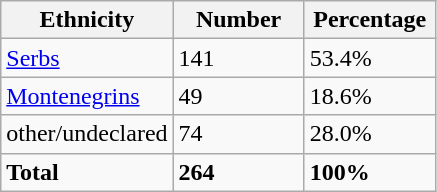<table class="wikitable">
<tr>
<th width="100px">Ethnicity</th>
<th width="80px">Number</th>
<th width="80px">Percentage</th>
</tr>
<tr>
<td><a href='#'>Serbs</a></td>
<td>141</td>
<td>53.4%</td>
</tr>
<tr>
<td><a href='#'>Montenegrins</a></td>
<td>49</td>
<td>18.6%</td>
</tr>
<tr>
<td>other/undeclared</td>
<td>74</td>
<td>28.0%</td>
</tr>
<tr>
<td><strong>Total</strong></td>
<td><strong>264</strong></td>
<td><strong>100%</strong></td>
</tr>
</table>
